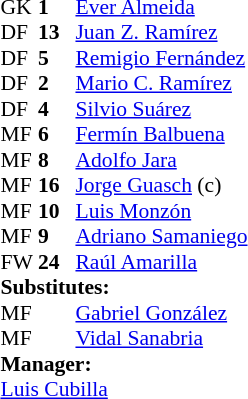<table cellspacing="0" cellpadding="0" style="font-size:90%; margin:0.2em auto;">
<tr>
<th width="25"></th>
<th width="25"></th>
</tr>
<tr>
<td>GK</td>
<td><strong>1</strong></td>
<td> <a href='#'>Ever Almeida</a></td>
</tr>
<tr>
<td>DF</td>
<td><strong>13</strong></td>
<td> <a href='#'>Juan Z. Ramírez</a></td>
</tr>
<tr>
<td>DF</td>
<td><strong>5</strong></td>
<td> <a href='#'>Remigio Fernández</a></td>
</tr>
<tr>
<td>DF</td>
<td><strong>2</strong></td>
<td> <a href='#'>Mario C. Ramírez</a></td>
</tr>
<tr>
<td>DF</td>
<td><strong>4</strong></td>
<td> <a href='#'>Silvio Suárez</a></td>
</tr>
<tr>
<td>MF</td>
<td><strong>6</strong></td>
<td> <a href='#'>Fermín Balbuena</a></td>
</tr>
<tr>
<td>MF</td>
<td><strong>8</strong></td>
<td> <a href='#'>Adolfo Jara</a></td>
<td></td>
<td></td>
</tr>
<tr>
<td>MF</td>
<td><strong>16</strong></td>
<td> <a href='#'>Jorge Guasch</a> (c)</td>
</tr>
<tr>
<td>MF</td>
<td><strong>10</strong></td>
<td> <a href='#'>Luis Monzón</a></td>
</tr>
<tr>
<td>MF</td>
<td><strong>9</strong></td>
<td> <a href='#'>Adriano Samaniego</a></td>
</tr>
<tr>
<td>FW</td>
<td><strong>24</strong></td>
<td> <a href='#'>Raúl Amarilla</a></td>
<td></td>
<td></td>
</tr>
<tr>
<td colspan=3><strong>Substitutes:</strong></td>
</tr>
<tr>
<td>MF</td>
<td></td>
<td> <a href='#'>Gabriel González</a></td>
<td></td>
<td></td>
</tr>
<tr>
<td>MF</td>
<td></td>
<td> <a href='#'>Vidal Sanabria</a></td>
<td></td>
<td></td>
</tr>
<tr>
<td colspan=3><strong>Manager:</strong></td>
</tr>
<tr>
<td colspan=4> <a href='#'>Luis Cubilla</a></td>
</tr>
</table>
